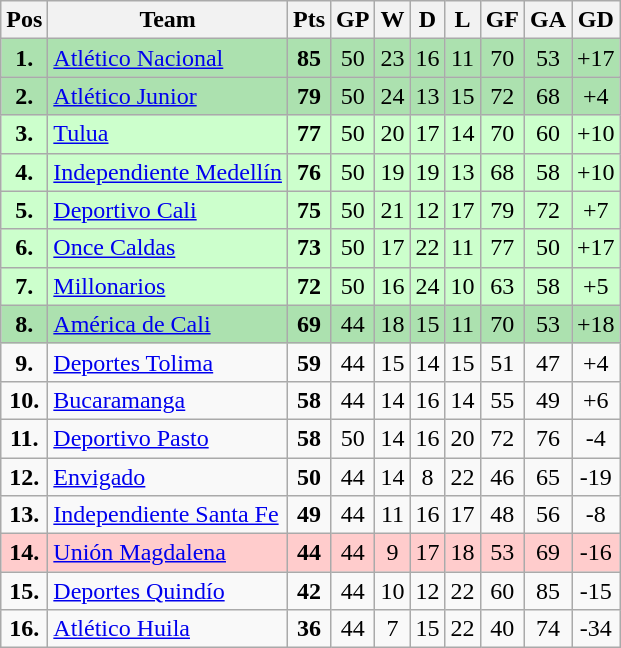<table class="wikitable sortable" style="text-align: center;">
<tr>
<th align="center">Pos</th>
<th align="center">Team</th>
<th align="center">Pts</th>
<th align="center">GP</th>
<th align="center">W</th>
<th align="center">D</th>
<th align="center">L</th>
<th align="center">GF</th>
<th align="center">GA</th>
<th align="center">GD</th>
</tr>
<tr style="background: #ACE1AF;">
<td><strong>1.</strong></td>
<td align="left"><a href='#'>Atlético Nacional</a></td>
<td><strong>85</strong></td>
<td>50</td>
<td>23</td>
<td>16</td>
<td>11</td>
<td>70</td>
<td>53</td>
<td>+17</td>
</tr>
<tr style="background: #ACE1AF;">
<td><strong>2.</strong></td>
<td align="left"><a href='#'>Atlético Junior</a></td>
<td><strong>79</strong></td>
<td>50</td>
<td>24</td>
<td>13</td>
<td>15</td>
<td>72</td>
<td>68</td>
<td>+4</td>
</tr>
<tr style="background: #CCFFCC;">
<td><strong>3.</strong></td>
<td align="left"><a href='#'>Tulua</a></td>
<td><strong>77</strong></td>
<td>50</td>
<td>20</td>
<td>17</td>
<td>14</td>
<td>70</td>
<td>60</td>
<td>+10</td>
</tr>
<tr style="background: #CCFFCC;">
<td><strong>4.</strong></td>
<td align="left"><a href='#'>Independiente Medellín</a></td>
<td><strong>76</strong></td>
<td>50</td>
<td>19</td>
<td>19</td>
<td>13</td>
<td>68</td>
<td>58</td>
<td>+10</td>
</tr>
<tr style="background: #CCFFCC;">
<td><strong>5.</strong></td>
<td align="left"><a href='#'>Deportivo Cali</a></td>
<td><strong>75</strong></td>
<td>50</td>
<td>21</td>
<td>12</td>
<td>17</td>
<td>79</td>
<td>72</td>
<td>+7</td>
</tr>
<tr style="background: #CCFFCC;">
<td><strong>6.</strong></td>
<td align="left"><a href='#'>Once Caldas</a></td>
<td><strong>73</strong></td>
<td>50</td>
<td>17</td>
<td>22</td>
<td>11</td>
<td>77</td>
<td>50</td>
<td>+17</td>
</tr>
<tr style="background: #CCFFCC;">
<td><strong>7.</strong></td>
<td align="left"><a href='#'>Millonarios</a></td>
<td><strong>72</strong></td>
<td>50</td>
<td>16</td>
<td>24</td>
<td>10</td>
<td>63</td>
<td>58</td>
<td>+5</td>
</tr>
<tr style="background: #ACE1AF;">
<td><strong>8.</strong></td>
<td align="left"><a href='#'>América de Cali</a></td>
<td><strong>69</strong></td>
<td>44</td>
<td>18</td>
<td>15</td>
<td>11</td>
<td>70</td>
<td>53</td>
<td>+18</td>
</tr>
<tr>
<td><strong>9.</strong></td>
<td align="left"><a href='#'>Deportes Tolima</a></td>
<td><strong>59</strong></td>
<td>44</td>
<td>15</td>
<td>14</td>
<td>15</td>
<td>51</td>
<td>47</td>
<td>+4</td>
</tr>
<tr>
<td><strong>10.</strong></td>
<td align="left"><a href='#'>Bucaramanga</a></td>
<td><strong>58</strong></td>
<td>44</td>
<td>14</td>
<td>16</td>
<td>14</td>
<td>55</td>
<td>49</td>
<td>+6</td>
</tr>
<tr>
<td><strong>11.</strong></td>
<td align="left"><a href='#'>Deportivo Pasto</a></td>
<td><strong>58</strong></td>
<td>50</td>
<td>14</td>
<td>16</td>
<td>20</td>
<td>72</td>
<td>76</td>
<td>-4</td>
</tr>
<tr>
<td><strong>12.</strong></td>
<td align="left"><a href='#'>Envigado</a></td>
<td><strong>50</strong></td>
<td>44</td>
<td>14</td>
<td>8</td>
<td>22</td>
<td>46</td>
<td>65</td>
<td>-19</td>
</tr>
<tr>
<td><strong>13.</strong></td>
<td align="left"><a href='#'>Independiente Santa Fe</a></td>
<td><strong>49</strong></td>
<td>44</td>
<td>11</td>
<td>16</td>
<td>17</td>
<td>48</td>
<td>56</td>
<td>-8</td>
</tr>
<tr style="background: #FFCCCC;">
<td><strong>14.</strong></td>
<td align="left"><a href='#'>Unión Magdalena</a></td>
<td><strong>44</strong></td>
<td>44</td>
<td>9</td>
<td>17</td>
<td>18</td>
<td>53</td>
<td>69</td>
<td>-16</td>
</tr>
<tr>
<td><strong>15.</strong></td>
<td align="left"><a href='#'>Deportes Quindío</a></td>
<td><strong>42</strong></td>
<td>44</td>
<td>10</td>
<td>12</td>
<td>22</td>
<td>60</td>
<td>85</td>
<td>-15</td>
</tr>
<tr>
<td><strong>16.</strong></td>
<td align="left"><a href='#'>Atlético Huila</a></td>
<td><strong>36</strong></td>
<td>44</td>
<td>7</td>
<td>15</td>
<td>22</td>
<td>40</td>
<td>74</td>
<td>-34</td>
</tr>
</table>
